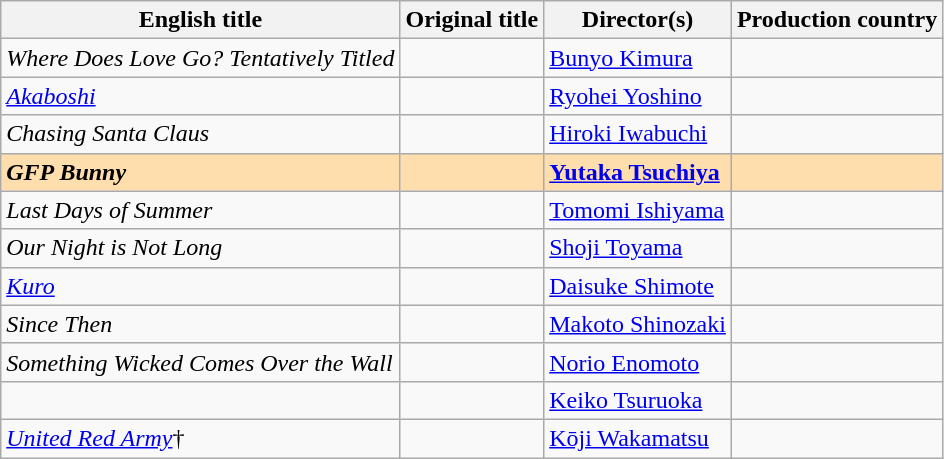<table class="sortable wikitable">
<tr>
<th>English title</th>
<th>Original title</th>
<th>Director(s)</th>
<th>Production country</th>
</tr>
<tr>
<td><em>Where Does Love Go? Tentatively Titled</em></td>
<td></td>
<td><a href='#'>Bunyo Kimura</a></td>
<td></td>
</tr>
<tr>
<td><em><a href='#'>Akaboshi</a></em></td>
<td></td>
<td><a href='#'>Ryohei Yoshino</a></td>
<td></td>
</tr>
<tr>
<td><em>Chasing Santa Claus</em></td>
<td></td>
<td><a href='#'>Hiroki Iwabuchi</a></td>
<td></td>
</tr>
<tr style="background:#FFDEAD;">
<td><strong><em>GFP Bunny</em></strong></td>
<td><strong></strong></td>
<td><strong><a href='#'>Yutaka Tsuchiya</a></strong></td>
<td></td>
</tr>
<tr>
<td><em>Last Days of Summer</em></td>
<td></td>
<td><a href='#'>Tomomi Ishiyama</a></td>
<td></td>
</tr>
<tr>
<td><em>Our Night is Not Long</em></td>
<td></td>
<td><a href='#'>Shoji Toyama</a></td>
<td></td>
</tr>
<tr>
<td><em><a href='#'>Kuro</a></em></td>
<td></td>
<td><a href='#'>Daisuke Shimote</a></td>
<td></td>
</tr>
<tr>
<td><em>Since Then</em></td>
<td></td>
<td><a href='#'>Makoto Shinozaki</a></td>
<td></td>
</tr>
<tr>
<td><em>Something Wicked Comes Over the Wall</em></td>
<td></td>
<td><a href='#'>Norio Enomoto</a></td>
<td></td>
</tr>
<tr>
<td></td>
<td></td>
<td><a href='#'>Keiko Tsuruoka</a></td>
<td></td>
</tr>
<tr>
<td><em><a href='#'>United Red Army</a></em>†</td>
<td></td>
<td><a href='#'>Kōji Wakamatsu</a></td>
<td></td>
</tr>
</table>
